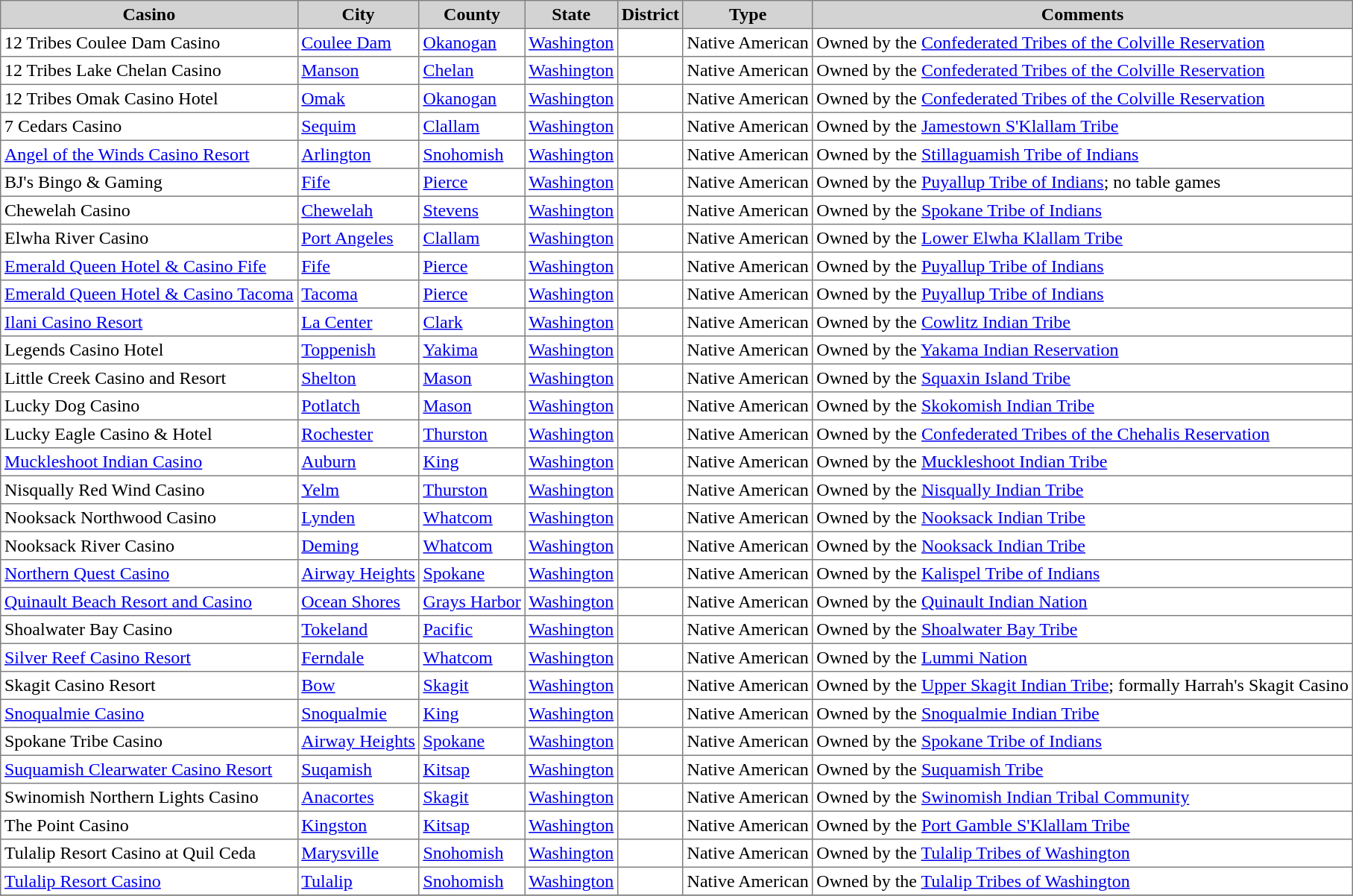<table class="toccolours sortable" border="1" cellpadding="3" style="border-collapse:collapse">
<tr bgcolor=lightgrey>
<th>Casino</th>
<th>City</th>
<th>County</th>
<th>State</th>
<th>District</th>
<th>Type</th>
<th>Comments<br><onlyinclude></th>
</tr>
<tr>
<td>12 Tribes Coulee Dam Casino</td>
<td><a href='#'>Coulee Dam</a></td>
<td><a href='#'>Okanogan</a></td>
<td><a href='#'>Washington</a></td>
<td></td>
<td>Native American</td>
<td>Owned by the <a href='#'>Confederated Tribes of the Colville Reservation</a></td>
</tr>
<tr>
<td>12 Tribes Lake Chelan Casino</td>
<td><a href='#'>Manson</a></td>
<td><a href='#'>Chelan</a></td>
<td><a href='#'>Washington</a></td>
<td></td>
<td>Native American</td>
<td>Owned by the <a href='#'>Confederated Tribes of the Colville Reservation</a></td>
</tr>
<tr>
<td>12 Tribes Omak Casino Hotel</td>
<td><a href='#'>Omak</a></td>
<td><a href='#'>Okanogan</a></td>
<td><a href='#'>Washington</a></td>
<td></td>
<td>Native American</td>
<td>Owned by the <a href='#'>Confederated Tribes of the Colville Reservation</a></td>
</tr>
<tr>
<td>7 Cedars Casino</td>
<td><a href='#'>Sequim</a></td>
<td><a href='#'>Clallam</a></td>
<td><a href='#'>Washington</a></td>
<td></td>
<td>Native American</td>
<td>Owned by the <a href='#'>Jamestown S'Klallam Tribe</a></td>
</tr>
<tr>
<td><a href='#'>Angel of the Winds Casino Resort</a></td>
<td><a href='#'>Arlington</a></td>
<td><a href='#'>Snohomish</a></td>
<td><a href='#'>Washington</a></td>
<td></td>
<td>Native American</td>
<td>Owned by the <a href='#'>Stillaguamish Tribe of Indians</a></td>
</tr>
<tr>
<td>BJ's Bingo & Gaming</td>
<td><a href='#'>Fife</a></td>
<td><a href='#'>Pierce</a></td>
<td><a href='#'>Washington</a></td>
<td></td>
<td>Native American</td>
<td>Owned by the <a href='#'>Puyallup Tribe of Indians</a>; no table games</td>
</tr>
<tr>
<td>Chewelah Casino</td>
<td><a href='#'>Chewelah</a></td>
<td><a href='#'>Stevens</a></td>
<td><a href='#'>Washington</a></td>
<td></td>
<td>Native American</td>
<td>Owned by the <a href='#'>Spokane Tribe of Indians</a></td>
</tr>
<tr>
<td>Elwha River Casino</td>
<td><a href='#'>Port Angeles</a></td>
<td><a href='#'>Clallam</a></td>
<td><a href='#'>Washington</a></td>
<td></td>
<td>Native American</td>
<td>Owned by the <a href='#'>Lower Elwha Klallam Tribe</a></td>
</tr>
<tr>
<td><a href='#'>Emerald Queen Hotel & Casino Fife</a></td>
<td><a href='#'>Fife</a></td>
<td><a href='#'>Pierce</a></td>
<td><a href='#'>Washington</a></td>
<td></td>
<td>Native American</td>
<td>Owned by the <a href='#'>Puyallup Tribe of Indians</a></td>
</tr>
<tr>
<td><a href='#'>Emerald Queen Hotel & Casino Tacoma</a></td>
<td><a href='#'>Tacoma</a></td>
<td><a href='#'>Pierce</a></td>
<td><a href='#'>Washington</a></td>
<td></td>
<td>Native American</td>
<td>Owned by the <a href='#'>Puyallup Tribe of Indians</a></td>
</tr>
<tr>
<td><a href='#'>Ilani Casino Resort</a></td>
<td><a href='#'>La Center</a></td>
<td><a href='#'>Clark</a></td>
<td><a href='#'>Washington</a></td>
<td></td>
<td>Native American</td>
<td>Owned by the <a href='#'>Cowlitz Indian Tribe</a></td>
</tr>
<tr>
<td>Legends Casino Hotel</td>
<td><a href='#'>Toppenish</a></td>
<td><a href='#'>Yakima</a></td>
<td><a href='#'>Washington</a></td>
<td></td>
<td>Native American</td>
<td>Owned by the <a href='#'>Yakama Indian Reservation</a></td>
</tr>
<tr>
<td>Little Creek Casino and Resort</td>
<td><a href='#'>Shelton</a></td>
<td><a href='#'>Mason</a></td>
<td><a href='#'>Washington</a></td>
<td></td>
<td>Native American</td>
<td>Owned by the <a href='#'>Squaxin Island Tribe</a></td>
</tr>
<tr>
<td>Lucky Dog Casino</td>
<td><a href='#'>Potlatch</a></td>
<td><a href='#'>Mason</a></td>
<td><a href='#'>Washington</a></td>
<td></td>
<td>Native American</td>
<td>Owned by the <a href='#'>Skokomish Indian Tribe</a></td>
</tr>
<tr>
<td>Lucky Eagle Casino & Hotel</td>
<td><a href='#'>Rochester</a></td>
<td><a href='#'>Thurston</a></td>
<td><a href='#'>Washington</a></td>
<td></td>
<td>Native American</td>
<td>Owned by the <a href='#'>Confederated Tribes of the Chehalis Reservation</a></td>
</tr>
<tr>
<td><a href='#'>Muckleshoot Indian Casino</a></td>
<td><a href='#'>Auburn</a></td>
<td><a href='#'>King</a></td>
<td><a href='#'>Washington</a></td>
<td></td>
<td>Native American</td>
<td>Owned by the <a href='#'>Muckleshoot Indian Tribe</a></td>
</tr>
<tr>
<td>Nisqually Red Wind Casino</td>
<td><a href='#'>Yelm</a></td>
<td><a href='#'>Thurston</a></td>
<td><a href='#'>Washington</a></td>
<td></td>
<td>Native American</td>
<td>Owned by the <a href='#'>Nisqually Indian Tribe</a></td>
</tr>
<tr>
<td>Nooksack Northwood Casino</td>
<td><a href='#'>Lynden</a></td>
<td><a href='#'>Whatcom</a></td>
<td><a href='#'>Washington</a></td>
<td></td>
<td>Native American</td>
<td>Owned by the <a href='#'>Nooksack Indian Tribe</a></td>
</tr>
<tr>
<td>Nooksack River Casino</td>
<td><a href='#'>Deming</a></td>
<td><a href='#'>Whatcom</a></td>
<td><a href='#'>Washington</a></td>
<td></td>
<td>Native American</td>
<td>Owned by the <a href='#'>Nooksack Indian Tribe</a></td>
</tr>
<tr>
<td><a href='#'>Northern Quest Casino</a></td>
<td><a href='#'>Airway Heights</a></td>
<td><a href='#'>Spokane</a></td>
<td><a href='#'>Washington</a></td>
<td></td>
<td>Native American</td>
<td>Owned by the <a href='#'>Kalispel Tribe of Indians</a></td>
</tr>
<tr>
<td><a href='#'>Quinault Beach Resort and Casino</a></td>
<td><a href='#'>Ocean Shores</a></td>
<td><a href='#'>Grays Harbor</a></td>
<td><a href='#'>Washington</a></td>
<td></td>
<td>Native American</td>
<td>Owned by the <a href='#'>Quinault Indian Nation</a></td>
</tr>
<tr>
<td>Shoalwater Bay Casino</td>
<td><a href='#'>Tokeland</a></td>
<td><a href='#'>Pacific</a></td>
<td><a href='#'>Washington</a></td>
<td></td>
<td>Native American</td>
<td>Owned by the <a href='#'>Shoalwater Bay Tribe</a></td>
</tr>
<tr>
<td><a href='#'>Silver Reef Casino Resort</a></td>
<td><a href='#'>Ferndale</a></td>
<td><a href='#'>Whatcom</a></td>
<td><a href='#'>Washington</a></td>
<td></td>
<td>Native American</td>
<td>Owned by the <a href='#'>Lummi Nation</a></td>
</tr>
<tr>
<td>Skagit Casino Resort</td>
<td><a href='#'>Bow</a></td>
<td><a href='#'>Skagit</a></td>
<td><a href='#'>Washington</a></td>
<td></td>
<td>Native American</td>
<td>Owned by the <a href='#'>Upper Skagit Indian Tribe</a>; formally Harrah's Skagit Casino</td>
</tr>
<tr>
<td><a href='#'>Snoqualmie Casino</a></td>
<td><a href='#'>Snoqualmie</a></td>
<td><a href='#'>King</a></td>
<td><a href='#'>Washington</a></td>
<td></td>
<td>Native American</td>
<td>Owned by the <a href='#'>Snoqualmie Indian Tribe</a></td>
</tr>
<tr>
<td>Spokane Tribe Casino</td>
<td><a href='#'>Airway Heights</a></td>
<td><a href='#'>Spokane</a></td>
<td><a href='#'>Washington</a></td>
<td></td>
<td>Native American</td>
<td>Owned by the <a href='#'>Spokane Tribe of Indians</a></td>
</tr>
<tr>
<td><a href='#'>Suquamish Clearwater Casino Resort</a></td>
<td><a href='#'>Suqamish</a></td>
<td><a href='#'>Kitsap</a></td>
<td><a href='#'>Washington</a></td>
<td></td>
<td>Native American</td>
<td>Owned by the <a href='#'>Suquamish Tribe</a></td>
</tr>
<tr>
<td>Swinomish Northern Lights Casino</td>
<td><a href='#'>Anacortes</a></td>
<td><a href='#'>Skagit</a></td>
<td><a href='#'>Washington</a></td>
<td></td>
<td>Native American</td>
<td>Owned by the <a href='#'>Swinomish Indian Tribal Community</a></td>
</tr>
<tr>
<td>The Point Casino</td>
<td><a href='#'>Kingston</a></td>
<td><a href='#'>Kitsap</a></td>
<td><a href='#'>Washington</a></td>
<td></td>
<td>Native American</td>
<td>Owned by the <a href='#'>Port Gamble S'Klallam Tribe</a></td>
</tr>
<tr>
<td>Tulalip Resort Casino at Quil Ceda</td>
<td><a href='#'>Marysville</a></td>
<td><a href='#'>Snohomish</a></td>
<td><a href='#'>Washington</a></td>
<td></td>
<td>Native American</td>
<td>Owned by the <a href='#'>Tulalip Tribes of Washington</a></td>
</tr>
<tr>
<td><a href='#'>Tulalip Resort Casino</a></td>
<td><a href='#'>Tulalip</a></td>
<td><a href='#'>Snohomish</a></td>
<td><a href='#'>Washington</a></td>
<td></td>
<td>Native American</td>
<td>Owned by the <a href='#'>Tulalip Tribes of Washington</a></td>
</tr>
<tr>
</tr>
</table>
